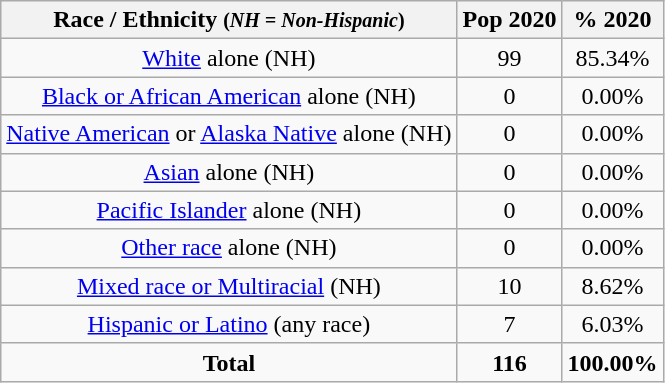<table class="wikitable" style="text-align:center;">
<tr>
<th>Race / Ethnicity <small>(<em>NH = Non-Hispanic</em>)</small></th>
<th>Pop 2020</th>
<th>% 2020</th>
</tr>
<tr>
<td><a href='#'>White</a> alone (NH)</td>
<td>99</td>
<td>85.34%</td>
</tr>
<tr>
<td><a href='#'>Black or African American</a> alone (NH)</td>
<td>0</td>
<td>0.00%</td>
</tr>
<tr>
<td><a href='#'>Native American</a> or <a href='#'>Alaska Native</a> alone (NH)</td>
<td>0</td>
<td>0.00%</td>
</tr>
<tr>
<td><a href='#'>Asian</a> alone (NH)</td>
<td>0</td>
<td>0.00%</td>
</tr>
<tr>
<td><a href='#'>Pacific Islander</a> alone (NH)</td>
<td>0</td>
<td>0.00%</td>
</tr>
<tr>
<td><a href='#'>Other race</a> alone (NH)</td>
<td>0</td>
<td>0.00%</td>
</tr>
<tr>
<td><a href='#'>Mixed race or Multiracial</a> (NH)</td>
<td>10</td>
<td>8.62%</td>
</tr>
<tr>
<td><a href='#'>Hispanic or Latino</a> (any race)</td>
<td>7</td>
<td>6.03%</td>
</tr>
<tr>
<td><strong>Total</strong></td>
<td><strong>116</strong></td>
<td><strong>100.00%</strong></td>
</tr>
</table>
